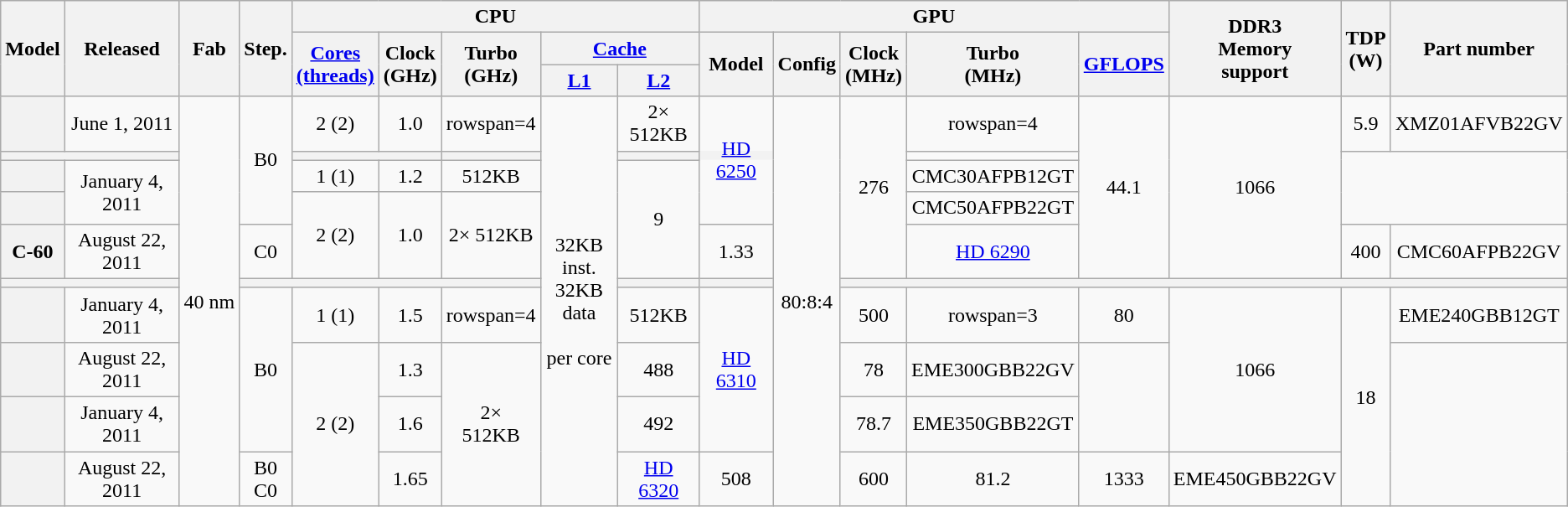<table class="wikitable sortable sort-under" style="text-align: center">
<tr>
<th rowspan=3>Model</th>
<th rowspan=3>Released</th>
<th rowspan=3>Fab</th>
<th rowspan=3>Step.</th>
<th colspan="5">CPU</th>
<th colspan=5>GPU</th>
<th rowspan=3>DDR3<br>Memory<br>support</th>
<th rowspan=3>TDP<br>(W)</th>
<th rowspan=3>Part number</th>
</tr>
<tr>
<th rowspan=2><a href='#'>Cores</a><br><a href='#'>(threads)</a></th>
<th rowspan=2>Clock<br>(GHz)</th>
<th rowspan=2>Turbo<br>(GHz)</th>
<th colspan="2"><a href='#'>Cache</a></th>
<th rowspan=2>Model</th>
<th rowspan=2>Config</th>
<th rowspan=2>Clock<br>(MHz)</th>
<th rowspan=2>Turbo<br>(MHz)</th>
<th rowspan=2><a href='#'>GFLOPS</a></th>
</tr>
<tr>
<th><a href='#'>L1</a></th>
<th><a href='#'>L2</a></th>
</tr>
<tr>
<th></th>
<td>June 1, 2011</td>
<td rowspan=10>40 nm</td>
<td rowspan=4>B0</td>
<td>2 (2)</td>
<td>1.0</td>
<td>rowspan=4 </td>
<td rowspan=10>32KB inst.<br>32KB data<br><br>per core</td>
<td>2× 512KB</td>
<td rowspan=4><a href='#'>HD 6250</a></td>
<td rowspan=10>80:8:4</td>
<td rowspan=5>276</td>
<td>rowspan=4 </td>
<td rowspan=5>44.1</td>
<td rowspan=5>1066</td>
<td>5.9</td>
<td>XMZ01AFVB22GV</td>
</tr>
<tr>
<th colspan="2"></th>
<th colspan="2"></th>
<th></th>
<th colspan="2"></th>
</tr>
<tr>
<th></th>
<td rowspan=2>January 4, 2011</td>
<td>1 (1)</td>
<td>1.2</td>
<td>512KB</td>
<td rowspan=3>9</td>
<td>CMC30AFPB12GT</td>
</tr>
<tr>
<th></th>
<td rowspan=2>2 (2)</td>
<td rowspan=2>1.0</td>
<td rowspan=2>2× 512KB</td>
<td>CMC50AFPB22GT</td>
</tr>
<tr>
<th>C-60</th>
<td>August 22, 2011</td>
<td>C0</td>
<td>1.33</td>
<td><a href='#'>HD 6290</a></td>
<td>400</td>
<td>CMC60AFPB22GV</td>
</tr>
<tr>
<th colspan="2"></th>
<th colspan="4"></th>
<th></th>
<th></th>
<th colspan="6"></th>
</tr>
<tr>
<th></th>
<td>January 4, 2011</td>
<td rowspan=3>B0</td>
<td>1 (1)</td>
<td>1.5</td>
<td>rowspan=4 </td>
<td>512KB</td>
<td rowspan=3><a href='#'>HD 6310</a></td>
<td>500</td>
<td>rowspan=3 </td>
<td>80</td>
<td rowspan=3>1066</td>
<td rowspan=4>18</td>
<td>EME240GBB12GT</td>
</tr>
<tr>
<th></th>
<td>August 22, 2011</td>
<td rowspan=3>2 (2)</td>
<td>1.3</td>
<td rowspan=3>2×<br>512KB</td>
<td>488</td>
<td>78</td>
<td>EME300GBB22GV</td>
</tr>
<tr>
<th></th>
<td>January 4, 2011</td>
<td>1.6</td>
<td>492</td>
<td>78.7</td>
<td>EME350GBB22GT</td>
</tr>
<tr>
<th></th>
<td>August 22, 2011</td>
<td>B0<br>C0</td>
<td>1.65</td>
<td><a href='#'>HD 6320</a></td>
<td>508</td>
<td>600</td>
<td>81.2</td>
<td>1333</td>
<td>EME450GBB22GV</td>
</tr>
</table>
